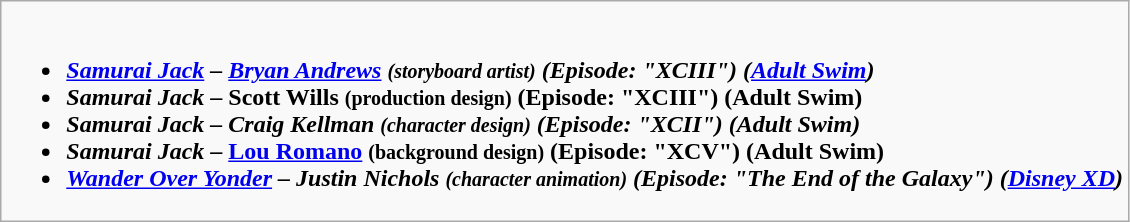<table class="wikitable">
<tr>
<td style="vertical-align:top;"><br><ul><li><strong><em><a href='#'>Samurai Jack</a><em> – <a href='#'>Bryan Andrews</a> <small>(storyboard artist)</small> (Episode: "XCIII") (<a href='#'>Adult Swim</a>)<strong></li><li></em></strong>Samurai Jack</em> – Scott Wills <small>(production design)</small> (Episode: "XCIII") (Adult Swim)</strong></li><li><strong><em>Samurai Jack<em> – Craig Kellman <small>(character design)</small> (Episode: "XCII") (Adult Swim)<strong></li><li></em></strong>Samurai Jack</em> – <a href='#'>Lou Romano</a> <small>(background design)</small> (Episode: "XCV") (Adult Swim)</strong></li><li><strong><em><a href='#'>Wander Over Yonder</a><em> – Justin Nichols <small>(character animation)</small> (Episode: "The End of the Galaxy") (<a href='#'>Disney XD</a>)<strong></li></ul></td>
</tr>
</table>
